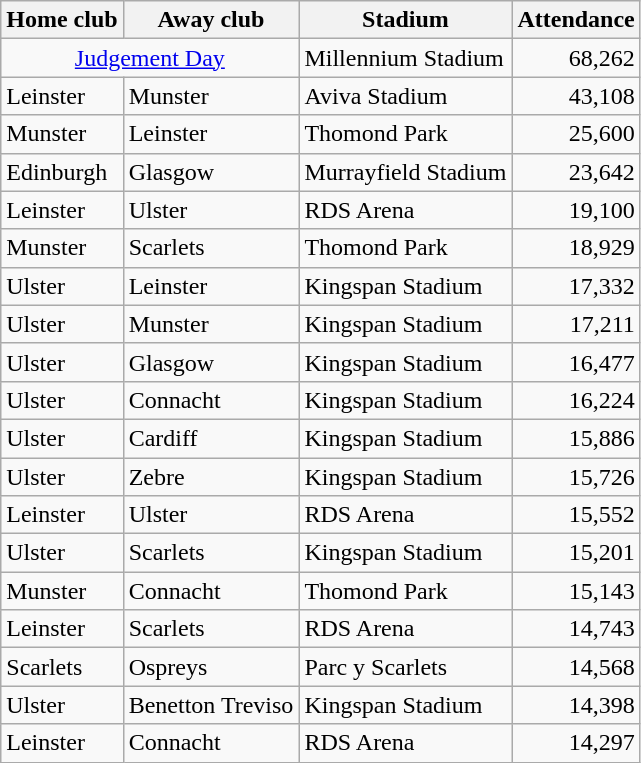<table class="wikitable sortable">
<tr>
<th>Home club</th>
<th>Away club</th>
<th>Stadium</th>
<th>Attendance</th>
</tr>
<tr>
<td colspan=2 align=center> <a href='#'>Judgement Day</a></td>
<td>Millennium Stadium</td>
<td align=right>68,262</td>
</tr>
<tr>
<td> Leinster</td>
<td> Munster</td>
<td>Aviva Stadium</td>
<td align=right>43,108</td>
</tr>
<tr>
<td> Munster</td>
<td> Leinster</td>
<td>Thomond Park</td>
<td align=right>25,600</td>
</tr>
<tr>
<td> Edinburgh</td>
<td> Glasgow</td>
<td>Murrayfield Stadium</td>
<td align=right>23,642</td>
</tr>
<tr>
<td> Leinster</td>
<td> Ulster</td>
<td>RDS Arena</td>
<td align=right>19,100</td>
</tr>
<tr>
<td> Munster</td>
<td> Scarlets</td>
<td>Thomond Park</td>
<td align=right>18,929</td>
</tr>
<tr>
<td> Ulster</td>
<td> Leinster</td>
<td>Kingspan Stadium</td>
<td align=right>17,332</td>
</tr>
<tr>
<td> Ulster</td>
<td> Munster</td>
<td>Kingspan Stadium</td>
<td align=right>17,211</td>
</tr>
<tr>
<td> Ulster</td>
<td> Glasgow</td>
<td>Kingspan Stadium</td>
<td align=right>16,477</td>
</tr>
<tr>
<td> Ulster</td>
<td> Connacht</td>
<td>Kingspan Stadium</td>
<td align=right>16,224</td>
</tr>
<tr>
<td> Ulster</td>
<td> Cardiff</td>
<td>Kingspan Stadium</td>
<td align=right>15,886</td>
</tr>
<tr>
<td> Ulster</td>
<td> Zebre</td>
<td>Kingspan Stadium</td>
<td align=right>15,726</td>
</tr>
<tr>
<td> Leinster</td>
<td> Ulster</td>
<td>RDS Arena</td>
<td align=right>15,552</td>
</tr>
<tr>
<td> Ulster</td>
<td> Scarlets</td>
<td>Kingspan Stadium</td>
<td align=right>15,201</td>
</tr>
<tr>
<td> Munster</td>
<td> Connacht</td>
<td>Thomond Park</td>
<td align=right>15,143</td>
</tr>
<tr>
<td> Leinster</td>
<td> Scarlets</td>
<td>RDS Arena</td>
<td align=right>14,743</td>
</tr>
<tr>
<td> Scarlets</td>
<td> Ospreys</td>
<td>Parc y Scarlets</td>
<td align=right>14,568</td>
</tr>
<tr>
<td> Ulster</td>
<td> Benetton Treviso</td>
<td>Kingspan Stadium</td>
<td align=right>14,398</td>
</tr>
<tr>
<td> Leinster</td>
<td> Connacht</td>
<td>RDS Arena</td>
<td align=right>14,297</td>
</tr>
</table>
